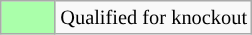<table class="wikitable" span=50 style="font-size:85%;">
<tr>
<td style="background:#aaffaa;" width=30></td>
<td>Qualified for knockout</td>
</tr>
</table>
